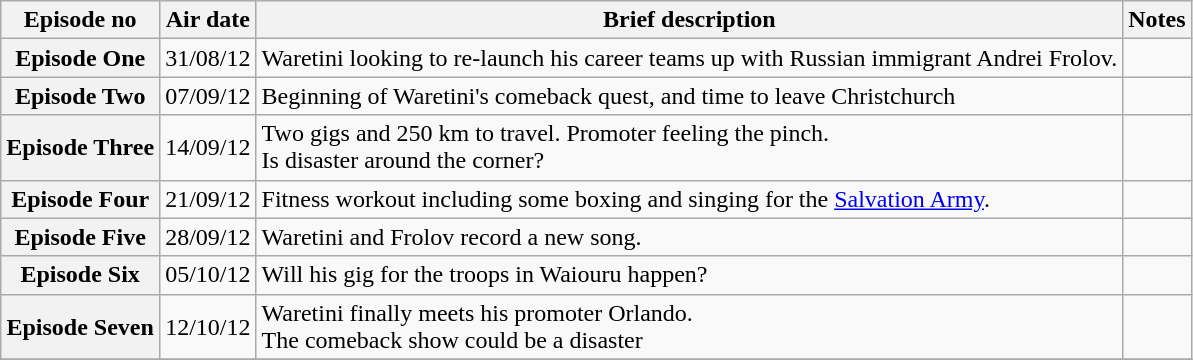<table class="wikitable plainrowheaders sortable">
<tr>
<th scope="col">Episode no</th>
<th scope="col">Air date</th>
<th scope="col">Brief description</th>
<th scope="col" class="unsortable">Notes</th>
</tr>
<tr>
<th scope="row">Episode One</th>
<td>31/08/12</td>
<td>Waretini looking to re-launch his career teams up with Russian immigrant Andrei Frolov.</td>
<td></td>
</tr>
<tr>
<th scope="row">Episode Two</th>
<td>07/09/12</td>
<td>Beginning of Waretini's comeback quest, and time to leave Christchurch</td>
<td></td>
</tr>
<tr>
<th scope="row">Episode Three</th>
<td>14/09/12</td>
<td>Two gigs and 250 km to travel. Promoter feeling the pinch.<br>Is disaster around the corner?</td>
<td></td>
</tr>
<tr>
<th scope="row">Episode Four</th>
<td>21/09/12</td>
<td>Fitness workout including some boxing and singing for the <a href='#'>Salvation Army</a>.</td>
<td></td>
</tr>
<tr>
<th scope="row">Episode Five</th>
<td>28/09/12</td>
<td>Waretini and Frolov record a new song.</td>
<td></td>
</tr>
<tr>
<th scope="row">Episode Six</th>
<td>05/10/12</td>
<td>Will his gig for the troops in Waiouru happen?</td>
<td></td>
</tr>
<tr>
<th scope="row">Episode Seven</th>
<td>12/10/12</td>
<td>Waretini finally meets his promoter Orlando.<br>The comeback show could be a disaster</td>
<td></td>
</tr>
<tr>
</tr>
</table>
